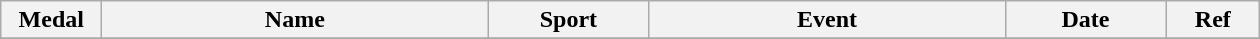<table class="wikitable sortable" style="font-size:100%">
<tr>
<th width="60">Medal</th>
<th width="250">Name</th>
<th width="100">Sport</th>
<th width="230">Event</th>
<th width="100">Date</th>
<th width="55">Ref</th>
</tr>
<tr>
</tr>
</table>
